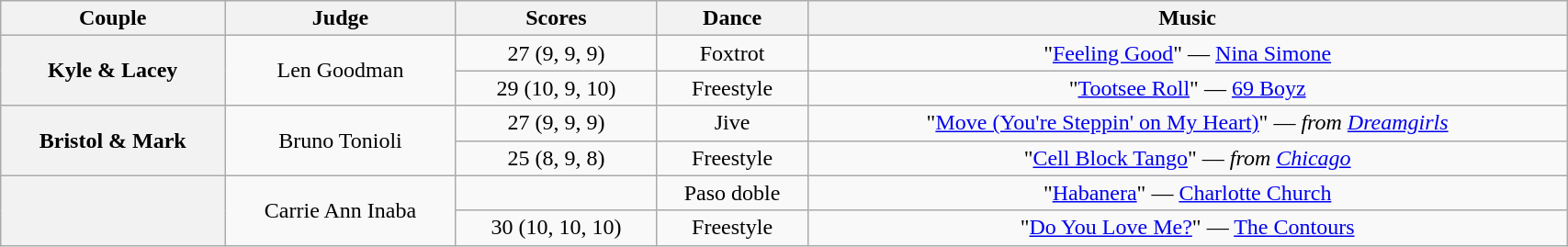<table class="wikitable sortable" style="text-align:center; width:90%">
<tr>
<th scope="col">Couple</th>
<th scope="col" class="unsortable">Judge</th>
<th scope="col">Scores</th>
<th scope="col" class="unsortable">Dance</th>
<th scope="col" class="unsortable">Music</th>
</tr>
<tr>
<th scope="row" rowspan="2">Kyle & Lacey</th>
<td rowspan="2">Len Goodman</td>
<td>27 (9, 9, 9)</td>
<td>Foxtrot</td>
<td>"<a href='#'>Feeling Good</a>" — <a href='#'>Nina Simone</a></td>
</tr>
<tr>
<td>29 (10, 9, 10)</td>
<td>Freestyle</td>
<td>"<a href='#'>Tootsee Roll</a>" — <a href='#'>69 Boyz</a></td>
</tr>
<tr>
<th scope="row" rowspan="2">Bristol & Mark</th>
<td rowspan="2">Bruno Tonioli</td>
<td>27 (9, 9, 9)</td>
<td>Jive</td>
<td>"<a href='#'>Move (You're Steppin' on My Heart)</a>" — <em>from <a href='#'>Dreamgirls</a></em></td>
</tr>
<tr>
<td>25 (8, 9, 8)</td>
<td>Freestyle</td>
<td>"<a href='#'>Cell Block Tango</a>" — <em>from <a href='#'>Chicago</a></em></td>
</tr>
<tr>
<th scope="row" rowspan="2"></th>
<td rowspan="2">Carrie Ann Inaba</td>
<td></td>
<td>Paso doble</td>
<td>"<a href='#'>Habanera</a>" — <a href='#'>Charlotte Church</a></td>
</tr>
<tr>
<td>30 (10, 10, 10)</td>
<td>Freestyle</td>
<td>"<a href='#'>Do You Love Me?</a>" — <a href='#'>The Contours</a></td>
</tr>
</table>
